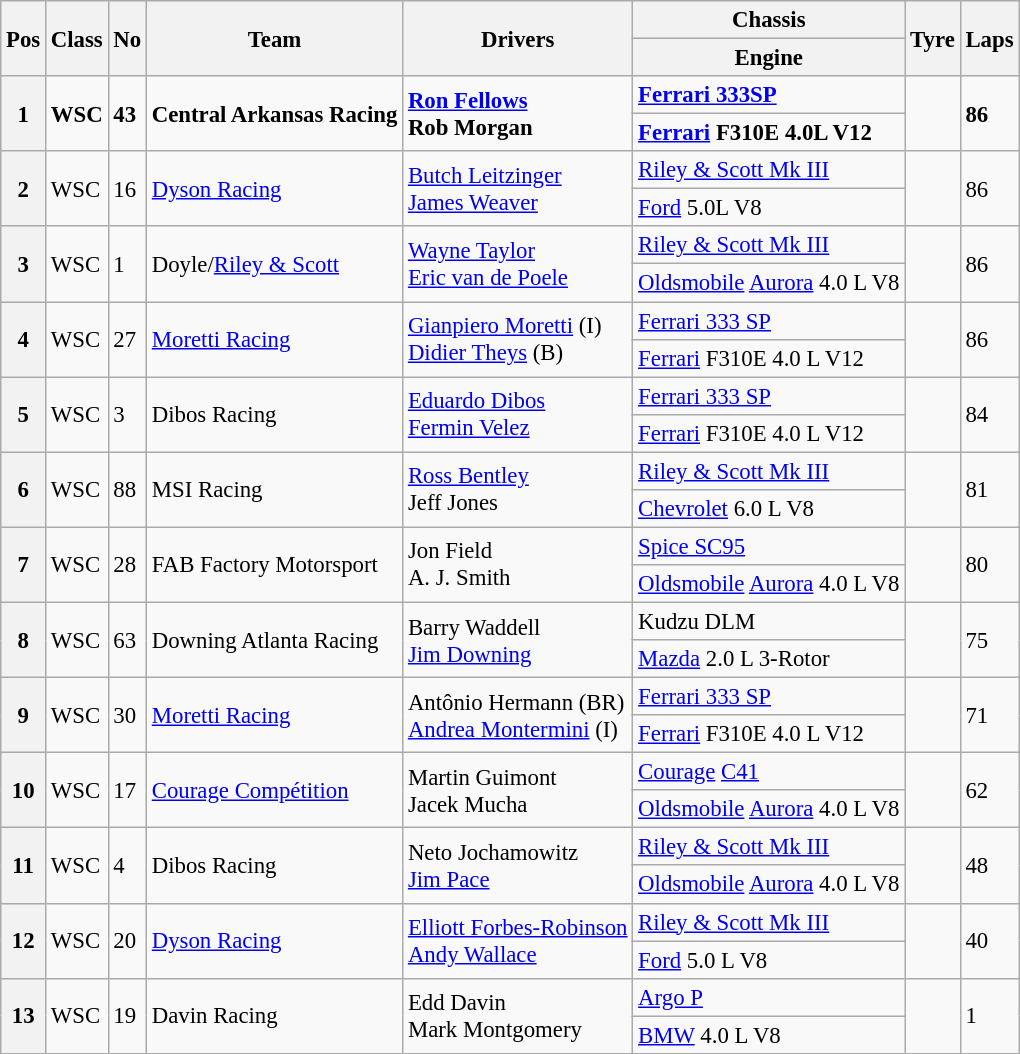<table class="wikitable" style="font-size: 95%;">
<tr>
<th rowspan=2>Pos</th>
<th rowspan=2>Class</th>
<th rowspan=2>No</th>
<th rowspan=2>Team</th>
<th rowspan=2>Drivers</th>
<th>Chassis</th>
<th rowspan=2>Tyre</th>
<th rowspan=2>Laps</th>
</tr>
<tr>
<th>Engine</th>
</tr>
<tr style="font-weight:bold">
<th rowspan=2>1</th>
<td rowspan=2>WSC</td>
<td rowspan=2>43</td>
<td rowspan=2>Central Arkansas Racing</td>
<td rowspan=2> <a href='#'>Ron Fellows</a><br> Rob Morgan</td>
<td><a href='#'>Ferrari 333SP</a></td>
<td rowspan=2></td>
<td rowspan=2>86</td>
</tr>
<tr style="font-weight:bold">
<td><a href='#'>Ferrari</a> F310E 4.0L V12</td>
</tr>
<tr>
<th rowspan=2>2</th>
<td rowspan=2>WSC</td>
<td rowspan=2>16</td>
<td rowspan=2> <a href='#'>Dyson Racing</a></td>
<td rowspan=2> <a href='#'>Butch Leitzinger</a><br> <a href='#'>James Weaver</a></td>
<td><a href='#'>Riley & Scott Mk III</a></td>
<td rowspan=2></td>
<td rowspan=2>86</td>
</tr>
<tr>
<td><a href='#'>Ford</a> 5.0L V8</td>
</tr>
<tr>
<th rowspan=2>3</th>
<td rowspan=2>WSC</td>
<td rowspan=2>1</td>
<td rowspan=2> Doyle/<a href='#'>Riley & Scott</a></td>
<td rowspan=2> <a href='#'>Wayne Taylor</a><br> <a href='#'>Eric van de Poele</a></td>
<td><a href='#'>Riley & Scott Mk III</a></td>
<td rowspan=2></td>
<td rowspan=2>86</td>
</tr>
<tr>
<td><a href='#'>Oldsmobile</a> <a href='#'>Aurora</a> 4.0 L V8</td>
</tr>
<tr>
<th rowspan=2>4</th>
<td rowspan=2>WSC</td>
<td rowspan=2>27</td>
<td rowspan=2> <a href='#'>Moretti Racing</a></td>
<td rowspan=2> <a href='#'>Gianpiero Moretti</a> (I)<br> <a href='#'>Didier Theys</a> (B)</td>
<td><a href='#'>Ferrari 333 SP</a></td>
<td rowspan=2></td>
<td rowspan=2>86</td>
</tr>
<tr>
<td><a href='#'>Ferrari</a> F310E 4.0 L V12</td>
</tr>
<tr>
<th rowspan=2>5</th>
<td rowspan=2>WSC</td>
<td rowspan=2>3</td>
<td rowspan=2> Dibos Racing</td>
<td rowspan=2> <a href='#'>Eduardo Dibos</a><br> <a href='#'>Fermin Velez</a></td>
<td><a href='#'>Ferrari 333 SP</a></td>
<td rowspan=2></td>
<td rowspan=2>84</td>
</tr>
<tr>
<td><a href='#'>Ferrari</a> F310E 4.0 L V12</td>
</tr>
<tr>
<th rowspan=2>6</th>
<td rowspan=2>WSC</td>
<td rowspan=2>88</td>
<td rowspan=2> MSI Racing</td>
<td rowspan=2> <a href='#'>Ross Bentley</a><br> Jeff Jones</td>
<td><a href='#'>Riley & Scott Mk III</a></td>
<td rowspan=2></td>
<td rowspan=2>81</td>
</tr>
<tr>
<td><a href='#'>Chevrolet</a> 6.0 L V8</td>
</tr>
<tr>
<th rowspan=2>7</th>
<td rowspan=2>WSC</td>
<td rowspan=2>28</td>
<td rowspan=2> FAB Factory Motorsport</td>
<td rowspan=2> Jon Field <br> A. J. Smith</td>
<td><a href='#'>Spice SC95</a></td>
<td rowspan=2></td>
<td rowspan=2>80</td>
</tr>
<tr>
<td><a href='#'>Oldsmobile</a> <a href='#'>Aurora</a> 4.0 L V8</td>
</tr>
<tr>
<th rowspan=2>8</th>
<td rowspan=2>WSC</td>
<td rowspan=2>63</td>
<td rowspan=2> Downing Atlanta Racing</td>
<td rowspan=2> Barry Waddell<br>  <a href='#'>Jim Downing</a></td>
<td>Kudzu DLM</td>
<td rowspan=2></td>
<td rowspan=2>75</td>
</tr>
<tr>
<td><a href='#'>Mazda</a> 2.0 L 3-Rotor</td>
</tr>
<tr>
<th rowspan=2>9</th>
<td rowspan=2>WSC</td>
<td rowspan=2>30</td>
<td rowspan=2> <a href='#'>Moretti Racing</a></td>
<td rowspan=2> Antônio Hermann (BR)<br>  <a href='#'>Andrea Montermini</a> (I)</td>
<td><a href='#'>Ferrari 333 SP</a></td>
<td rowspan=2></td>
<td rowspan=2>71</td>
</tr>
<tr>
<td><a href='#'>Ferrari</a> F310E 4.0 L V12</td>
</tr>
<tr>
<th rowspan=2>10</th>
<td rowspan=2>WSC</td>
<td rowspan=2>17</td>
<td rowspan=2> <a href='#'>Courage Compétition</a></td>
<td rowspan=2> Martin Guimont<br> Jacek Mucha</td>
<td><a href='#'>Courage</a> <a href='#'>C41</a></td>
<td rowspan=2></td>
<td rowspan=2>62</td>
</tr>
<tr>
<td><a href='#'>Oldsmobile</a> <a href='#'>Aurora</a> 4.0 L V8</td>
</tr>
<tr>
<th rowspan=2>11</th>
<td rowspan=2>WSC</td>
<td rowspan=2>4</td>
<td rowspan=2> Dibos Racing</td>
<td rowspan=2> Neto Jochamowitz<br> <a href='#'>Jim Pace</a></td>
<td><a href='#'>Riley & Scott Mk III</a></td>
<td rowspan=2></td>
<td rowspan=2>48</td>
</tr>
<tr>
<td><a href='#'>Oldsmobile</a> <a href='#'>Aurora</a> 4.0 L V8</td>
</tr>
<tr>
<th rowspan=2>12</th>
<td rowspan=2>WSC</td>
<td rowspan=2>20</td>
<td rowspan=2> <a href='#'>Dyson Racing</a></td>
<td rowspan=2> <a href='#'>Elliott Forbes-Robinson</a><br> <a href='#'>Andy Wallace</a></td>
<td><a href='#'>Riley & Scott Mk III</a></td>
<td rowspan=2></td>
<td rowspan=2>40</td>
</tr>
<tr>
<td><a href='#'>Ford</a> 5.0 L V8</td>
</tr>
<tr>
<th rowspan=2>13</th>
<td rowspan=2>WSC</td>
<td rowspan=2>19</td>
<td rowspan=2> Davin Racing</td>
<td rowspan=2> Edd Davin <br> Mark Montgomery</td>
<td><a href='#'>Argo P</a></td>
<td rowspan=2></td>
<td rowspan=2>1</td>
</tr>
<tr>
<td><a href='#'>BMW</a> 4.0 L V8</td>
</tr>
</table>
